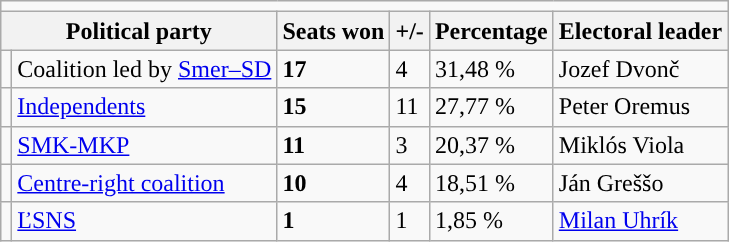<table class="wikitable" style="text-align: left;">
<tr>
<td colspan="6"></td>
</tr>
<tr>
<th colspan="2">Political party</th>
<th>Seats won</th>
<th>+/-</th>
<th>Percentage</th>
<th>Electoral leader </th>
</tr>
<tr>
<td style="background:"></td>
<td>Coalition led by <a href='#'>Smer–SD</a></td>
<td><strong>17</strong></td>
<td> 4</td>
<td>31,48 %</td>
<td>Jozef Dvonč</td>
</tr>
<tr>
<td style="background:"></td>
<td><a href='#'>Independents</a></td>
<td><strong>15</strong></td>
<td> 11</td>
<td>27,77 %</td>
<td>Peter Oremus</td>
</tr>
<tr>
<td style="background:"></td>
<td><a href='#'>SMK-MKP</a></td>
<td><strong>11</strong></td>
<td> 3</td>
<td>20,37 %</td>
<td>Miklós Viola</td>
</tr>
<tr>
<td style="background:"></td>
<td><a href='#'>Centre-right coalition</a></td>
<td><strong>10</strong></td>
<td> 4</td>
<td>18,51 %</td>
<td>Ján Greššo</td>
</tr>
<tr>
<td style="background:"></td>
<td><a href='#'>ĽSNS</a></td>
<td><strong>1</strong></td>
<td> 1</td>
<td>1,85 %</td>
<td><a href='#'>Milan Uhrík</a></td>
</tr>
</table>
